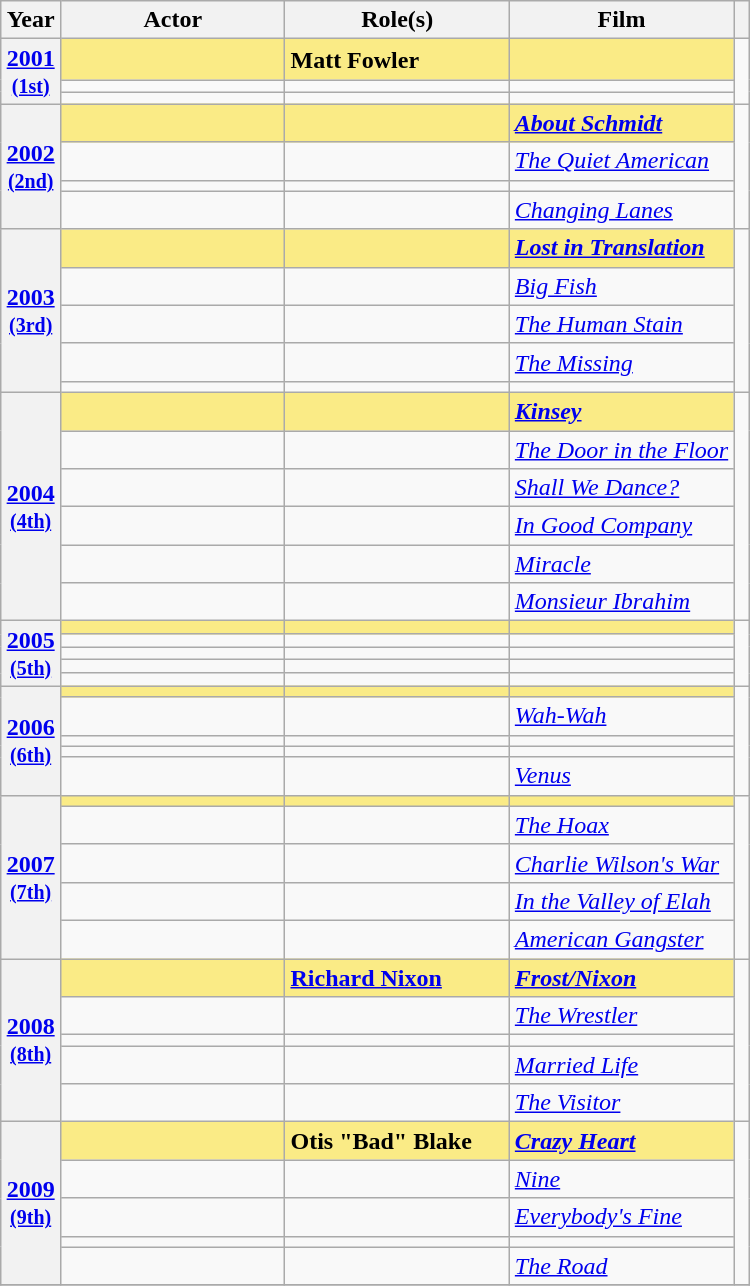<table class="wikitable sortable">
<tr>
<th scope="col" style="width:8%;">Year</th>
<th scope="col" style="width:30%;">Actor</th>
<th scope="col" style="width:30%;">Role(s)</th>
<th scope="col" style="width:30%;">Film</th>
<th scope="col" style="width:2%;" class="unsortable"></th>
</tr>
<tr>
<th scope="row" rowspan=3 style="text-align:center"><a href='#'>2001</a> <br><small><a href='#'>(1st)</a> </small></th>
<td style="background:#FAEB86;"><strong></strong></td>
<td style="background:#FAEB86;"><strong>Matt Fowler</strong></td>
<td style="background:#FAEB86;"><strong></strong></td>
<td rowspan=3></td>
</tr>
<tr>
<td></td>
<td></td>
<td></td>
</tr>
<tr>
<td></td>
<td></td>
<td></td>
</tr>
<tr>
<th scope="row" rowspan=4 style="text-align:center"><a href='#'>2002</a> <br><small><a href='#'>(2nd)</a> </small></th>
<td style="background:#FAEB86;"><strong></strong></td>
<td style="background:#FAEB86;"><strong></strong></td>
<td style="background:#FAEB86;"><strong><em><a href='#'>About Schmidt</a></em></strong></td>
<td rowspan=4></td>
</tr>
<tr>
<td></td>
<td></td>
<td><em><a href='#'>The Quiet American</a></em></td>
</tr>
<tr>
<td></td>
<td></td>
<td></td>
</tr>
<tr>
<td></td>
<td></td>
<td><em><a href='#'>Changing Lanes</a></em></td>
</tr>
<tr>
<th scope="row" rowspan=5 style="text-align:center"><a href='#'>2003</a> <br><small><a href='#'>(3rd)</a> </small></th>
<td style="background:#FAEB86;"><strong></strong></td>
<td style="background:#FAEB86;"><strong></strong></td>
<td style="background:#FAEB86;"><strong><em><a href='#'>Lost in Translation</a></em></strong></td>
<td rowspan=5></td>
</tr>
<tr>
<td></td>
<td></td>
<td><em><a href='#'>Big Fish</a></em></td>
</tr>
<tr>
<td></td>
<td></td>
<td><em><a href='#'>The Human Stain</a></em></td>
</tr>
<tr>
<td></td>
<td></td>
<td><em><a href='#'>The Missing</a></em></td>
</tr>
<tr>
<td></td>
<td></td>
<td></td>
</tr>
<tr>
<th scope="row" rowspan=6 style="text-align:center"><a href='#'>2004</a> <br><small><a href='#'>(4th)</a> </small></th>
<td style="background:#FAEB86;"><strong></strong></td>
<td style="background:#FAEB86;"><strong></strong></td>
<td style="background:#FAEB86;"><strong><em><a href='#'>Kinsey</a></em></strong></td>
<td rowspan=6></td>
</tr>
<tr>
<td></td>
<td></td>
<td><em><a href='#'>The Door in the Floor</a></em></td>
</tr>
<tr>
<td></td>
<td></td>
<td><em><a href='#'>Shall We Dance?</a></em></td>
</tr>
<tr>
<td></td>
<td></td>
<td><em><a href='#'>In Good Company</a></em></td>
</tr>
<tr>
<td></td>
<td></td>
<td><em><a href='#'>Miracle</a></em></td>
</tr>
<tr>
<td></td>
<td></td>
<td><em><a href='#'>Monsieur Ibrahim</a></em></td>
</tr>
<tr>
<th scope="row" rowspan=5 style="text-align:center"><a href='#'>2005</a> <br><small><a href='#'>(5th)</a> </small></th>
<td style="background:#FAEB86;"><strong></strong></td>
<td style="background:#FAEB86;"><strong></strong></td>
<td style="background:#FAEB86;"><strong></strong></td>
<td rowspan=5></td>
</tr>
<tr>
<td></td>
<td></td>
<td></td>
</tr>
<tr>
<td></td>
<td></td>
<td></td>
</tr>
<tr>
<td></td>
<td></td>
<td></td>
</tr>
<tr>
<td></td>
<td></td>
<td></td>
</tr>
<tr>
<th scope="row" rowspan=5 style="text-align:center"><a href='#'>2006</a> <br><small><a href='#'>(6th)</a> </small></th>
<td style="background:#FAEB86;"><strong></strong></td>
<td style="background:#FAEB86;"><strong></strong></td>
<td style="background:#FAEB86;"><strong></strong></td>
<td rowspan=5></td>
</tr>
<tr>
<td></td>
<td></td>
<td><em><a href='#'>Wah-Wah</a></em></td>
</tr>
<tr>
<td></td>
<td></td>
<td></td>
</tr>
<tr>
<td></td>
<td></td>
<td></td>
</tr>
<tr>
<td></td>
<td></td>
<td><em><a href='#'>Venus</a></em></td>
</tr>
<tr>
<th scope="row" rowspan=5 style="text-align:center"><a href='#'>2007</a> <br><small><a href='#'>(7th)</a> </small></th>
<td style="background:#FAEB86;"><strong></strong></td>
<td style="background:#FAEB86;"><strong></strong></td>
<td style="background:#FAEB86;"><strong></strong></td>
<td rowspan=5></td>
</tr>
<tr>
<td></td>
<td></td>
<td><em><a href='#'>The Hoax</a></em></td>
</tr>
<tr>
<td></td>
<td></td>
<td><em><a href='#'>Charlie Wilson's War</a></em></td>
</tr>
<tr>
<td></td>
<td></td>
<td><em><a href='#'>In the Valley of Elah</a></em></td>
</tr>
<tr>
<td></td>
<td></td>
<td><em><a href='#'>American Gangster</a></em></td>
</tr>
<tr>
<th scope="row" rowspan=5 style="text-align:center"><a href='#'>2008</a> <br><small><a href='#'>(8th)</a> </small></th>
<td style="background:#FAEB86;"><strong></strong></td>
<td style="background:#FAEB86;"><strong><a href='#'>Richard Nixon</a></strong></td>
<td style="background:#FAEB86;"><strong><em><a href='#'>Frost/Nixon</a></em></strong></td>
<td rowspan=5></td>
</tr>
<tr>
<td></td>
<td></td>
<td><em><a href='#'>The Wrestler</a></em></td>
</tr>
<tr>
<td></td>
<td></td>
<td></td>
</tr>
<tr>
<td></td>
<td></td>
<td><em><a href='#'>Married Life</a></em></td>
</tr>
<tr>
<td></td>
<td></td>
<td><em><a href='#'>The Visitor</a></em></td>
</tr>
<tr>
<th scope="row" rowspan=5 style="text-align:center"><a href='#'>2009</a> <br><small><a href='#'>(9th)</a> </small></th>
<td style="background:#FAEB86;"><strong></strong></td>
<td style="background:#FAEB86;"><strong>Otis "Bad" Blake</strong></td>
<td style="background:#FAEB86;"><strong><em><a href='#'>Crazy Heart</a></em></strong></td>
<td rowspan=5></td>
</tr>
<tr>
<td></td>
<td></td>
<td><em><a href='#'>Nine</a></em></td>
</tr>
<tr>
<td></td>
<td></td>
<td><em><a href='#'>Everybody's Fine</a></em></td>
</tr>
<tr>
<td></td>
<td></td>
<td></td>
</tr>
<tr>
<td></td>
<td></td>
<td><em><a href='#'>The Road</a></em></td>
</tr>
<tr>
</tr>
</table>
